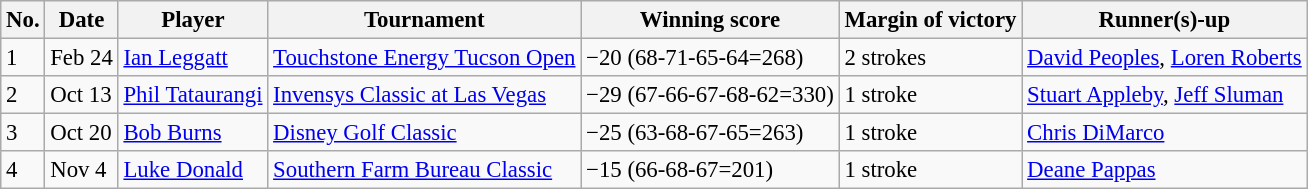<table class="wikitable" style="font-size:95%;">
<tr>
<th>No.</th>
<th>Date</th>
<th>Player</th>
<th>Tournament</th>
<th>Winning score</th>
<th>Margin of victory</th>
<th>Runner(s)-up</th>
</tr>
<tr>
<td>1</td>
<td>Feb 24</td>
<td> <a href='#'>Ian Leggatt</a></td>
<td><a href='#'>Touchstone Energy Tucson Open</a></td>
<td>−20 (68-71-65-64=268)</td>
<td>2 strokes</td>
<td> <a href='#'>David Peoples</a>,  <a href='#'>Loren Roberts</a></td>
</tr>
<tr>
<td>2</td>
<td>Oct 13</td>
<td> <a href='#'>Phil Tataurangi</a></td>
<td><a href='#'>Invensys Classic at Las Vegas</a></td>
<td>−29 (67-66-67-68-62=330)</td>
<td>1 stroke</td>
<td> <a href='#'>Stuart Appleby</a>,  <a href='#'>Jeff Sluman</a></td>
</tr>
<tr>
<td>3</td>
<td>Oct 20</td>
<td> <a href='#'>Bob Burns</a></td>
<td><a href='#'>Disney Golf Classic</a></td>
<td>−25 (63-68-67-65=263)</td>
<td>1 stroke</td>
<td> <a href='#'>Chris DiMarco</a></td>
</tr>
<tr>
<td>4</td>
<td>Nov 4</td>
<td> <a href='#'>Luke Donald</a></td>
<td><a href='#'>Southern Farm Bureau Classic</a></td>
<td>−15 (66-68-67=201)</td>
<td>1 stroke</td>
<td> <a href='#'>Deane Pappas</a></td>
</tr>
</table>
